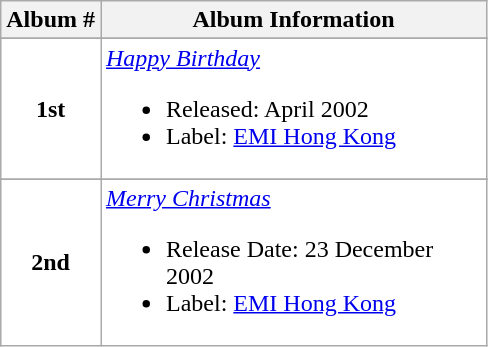<table class="wikitable">
<tr>
<th align-"left">Album #</th>
<th align="left" width="250px">Album Information</th>
</tr>
<tr>
</tr>
<tr bgcolor="#FFFFFF">
<td align="center"><strong>1st</strong></td>
<td align="left"><em><a href='#'>Happy Birthday</a></em><br><ul><li>Released: April 2002</li><li>Label: <a href='#'>EMI Hong Kong</a></li></ul></td>
</tr>
<tr>
</tr>
<tr bgcolor="#FFFFFF">
<td align="center"><strong>2nd</strong></td>
<td align="left"><em><a href='#'>Merry Christmas</a></em><br><ul><li>Release Date: 23 December 2002</li><li>Label: <a href='#'>EMI Hong Kong</a></li></ul></td>
</tr>
</table>
